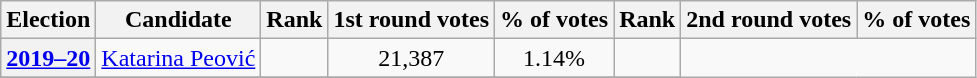<table class="wikitable" style="text-align:center">
<tr>
<th>Election</th>
<th>Candidate</th>
<th>Rank</th>
<th>1st round votes</th>
<th>% of votes</th>
<th>Rank</th>
<th>2nd round votes</th>
<th>% of votes</th>
</tr>
<tr>
<th><a href='#'>2019–20</a></th>
<td><a href='#'>Katarina Peović</a></td>
<td></td>
<td>21,387</td>
<td>1.14%</td>
<td></td>
</tr>
<tr>
</tr>
<tr>
</tr>
</table>
